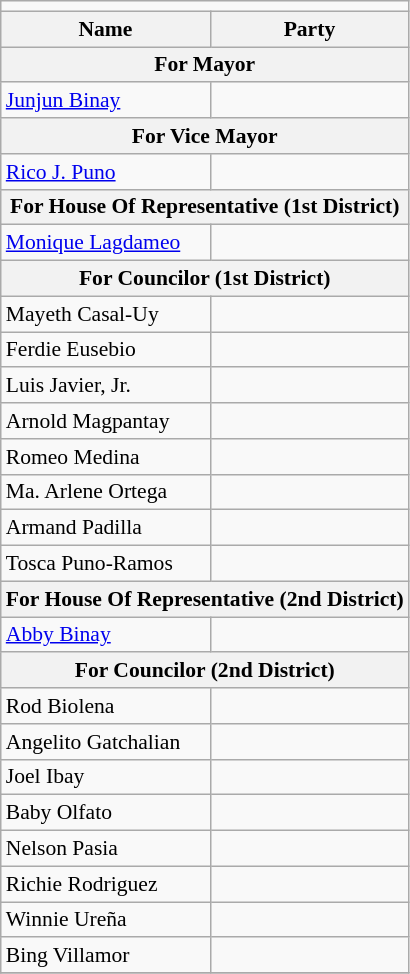<table class=wikitable style="font-size:90%">
<tr>
<td colspan=5 bgcolor=></td>
</tr>
<tr>
<th !width=150px>Name</th>
<th colspan=2 width=110px>Party</th>
</tr>
<tr>
<th colspan="4">For Mayor</th>
</tr>
<tr>
<td><a href='#'>Junjun Binay</a></td>
<td></td>
</tr>
<tr>
<th colspan="4">For Vice Mayor</th>
</tr>
<tr>
<td><a href='#'>Rico J. Puno</a></td>
<td></td>
</tr>
<tr>
<th colspan="4">For House Of Representative (1st District)</th>
</tr>
<tr>
<td><a href='#'>Monique Lagdameo</a></td>
<td></td>
</tr>
<tr>
<th colspan="4">For Councilor (1st District)</th>
</tr>
<tr>
<td>Mayeth Casal-Uy</td>
<td></td>
</tr>
<tr>
<td>Ferdie Eusebio</td>
<td></td>
</tr>
<tr>
<td>Luis Javier, Jr.</td>
<td></td>
</tr>
<tr>
<td>Arnold Magpantay</td>
<td></td>
</tr>
<tr>
<td>Romeo Medina</td>
<td></td>
</tr>
<tr>
<td>Ma. Arlene Ortega</td>
<td></td>
</tr>
<tr>
<td>Armand Padilla</td>
<td></td>
</tr>
<tr>
<td>Tosca Puno-Ramos</td>
<td></td>
</tr>
<tr>
<th colspan="4">For House Of Representative (2nd District)</th>
</tr>
<tr>
<td><a href='#'>Abby Binay</a></td>
<td></td>
</tr>
<tr>
<th colspan="4">For Councilor (2nd District)</th>
</tr>
<tr>
<td>Rod Biolena</td>
<td></td>
</tr>
<tr>
<td>Angelito Gatchalian</td>
<td></td>
</tr>
<tr>
<td>Joel Ibay</td>
<td></td>
</tr>
<tr>
<td>Baby Olfato</td>
<td></td>
</tr>
<tr>
<td>Nelson Pasia</td>
<td></td>
</tr>
<tr>
<td>Richie Rodriguez</td>
<td></td>
</tr>
<tr>
<td>Winnie Ureña</td>
<td></td>
</tr>
<tr>
<td>Bing Villamor</td>
<td></td>
</tr>
<tr>
</tr>
</table>
